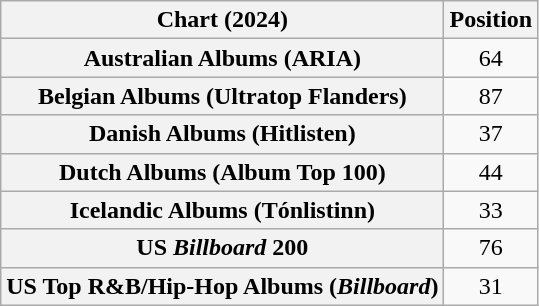<table class="wikitable sortable plainrowheaders" style="text-align:center">
<tr>
<th scope="col">Chart (2024)</th>
<th scope="col">Position</th>
</tr>
<tr>
<th scope="row">Australian Albums (ARIA)</th>
<td>64</td>
</tr>
<tr>
<th scope="row">Belgian Albums (Ultratop Flanders)</th>
<td>87</td>
</tr>
<tr>
<th scope="row">Danish Albums (Hitlisten)</th>
<td>37</td>
</tr>
<tr>
<th scope="row">Dutch Albums (Album Top 100)</th>
<td>44</td>
</tr>
<tr>
<th scope="row">Icelandic Albums (Tónlistinn)</th>
<td>33</td>
</tr>
<tr>
<th scope="row">US <em>Billboard</em> 200</th>
<td>76</td>
</tr>
<tr>
<th scope="row">US Top R&B/Hip-Hop Albums (<em>Billboard</em>)</th>
<td>31</td>
</tr>
</table>
